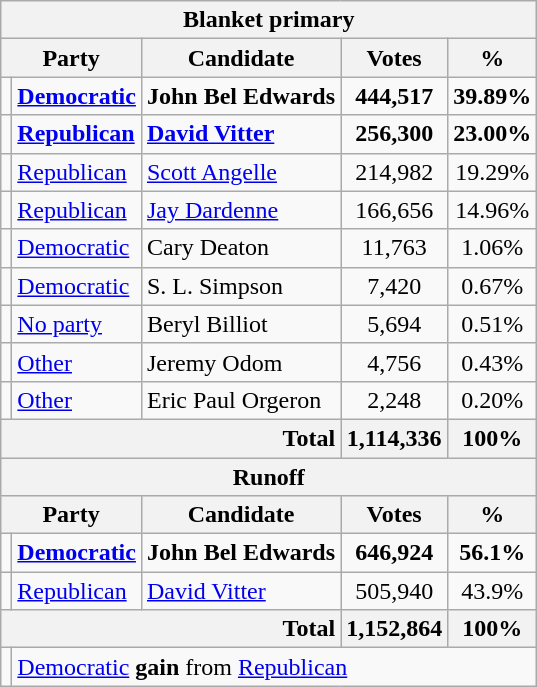<table class=wikitable>
<tr>
<th colspan = 6>Blanket primary</th>
</tr>
<tr>
<th colspan=2>Party</th>
<th>Candidate</th>
<th>Votes</th>
<th>%</th>
</tr>
<tr>
<td></td>
<td><strong><a href='#'>Democratic</a></strong></td>
<td><strong>John Bel Edwards</strong></td>
<td align=center><strong>444,517</strong></td>
<td align=center><strong>39.89%</strong></td>
</tr>
<tr>
<td></td>
<td><strong><a href='#'>Republican</a></strong></td>
<td><strong><a href='#'>David Vitter</a></strong></td>
<td align=center><strong>256,300</strong></td>
<td align=center><strong>23.00%</strong></td>
</tr>
<tr>
<td></td>
<td><a href='#'>Republican</a></td>
<td><a href='#'>Scott Angelle</a></td>
<td align=center>214,982</td>
<td align=center>19.29%</td>
</tr>
<tr>
<td></td>
<td><a href='#'>Republican</a></td>
<td><a href='#'>Jay Dardenne</a></td>
<td align=center>166,656</td>
<td align=center>14.96%</td>
</tr>
<tr>
<td></td>
<td><a href='#'>Democratic</a></td>
<td>Cary Deaton</td>
<td align=center>11,763</td>
<td align=center>1.06%</td>
</tr>
<tr>
<td></td>
<td><a href='#'>Democratic</a></td>
<td>S. L. Simpson</td>
<td align=center>7,420</td>
<td align=center>0.67%</td>
</tr>
<tr>
<td></td>
<td><a href='#'>No party</a></td>
<td>Beryl Billiot</td>
<td align=center>5,694</td>
<td align=center>0.51%</td>
</tr>
<tr>
<td></td>
<td><a href='#'>Other</a></td>
<td>Jeremy Odom</td>
<td align=center>4,756</td>
<td align=center>0.43%</td>
</tr>
<tr>
<td></td>
<td><a href='#'>Other</a></td>
<td>Eric Paul Orgeron</td>
<td align=center>2,248</td>
<td align=center>0.20%</td>
</tr>
<tr>
<th colspan=3; style="text-align:right;">Total</th>
<th align=center>1,114,336</th>
<th align=center>100%</th>
</tr>
<tr>
<th colspan = 6>Runoff</th>
</tr>
<tr>
<th colspan=2>Party</th>
<th>Candidate</th>
<th>Votes</th>
<th>%</th>
</tr>
<tr>
<td></td>
<td><strong><a href='#'>Democratic</a></strong></td>
<td><strong>John Bel Edwards</strong></td>
<td align=center><strong>646,924</strong></td>
<td align=center><strong>56.1%</strong></td>
</tr>
<tr>
<td></td>
<td><a href='#'>Republican</a></td>
<td><a href='#'>David Vitter</a></td>
<td align=center>505,940</td>
<td align=center>43.9%</td>
</tr>
<tr>
<th colspan=3; style="text-align:right;">Total</th>
<th align=center>1,152,864</th>
<th align=center>100%</th>
</tr>
<tr>
<td></td>
<td colspan=6; style="text-align:left;"><a href='#'>Democratic</a> <strong>gain</strong> from <a href='#'>Republican</a></td>
</tr>
</table>
